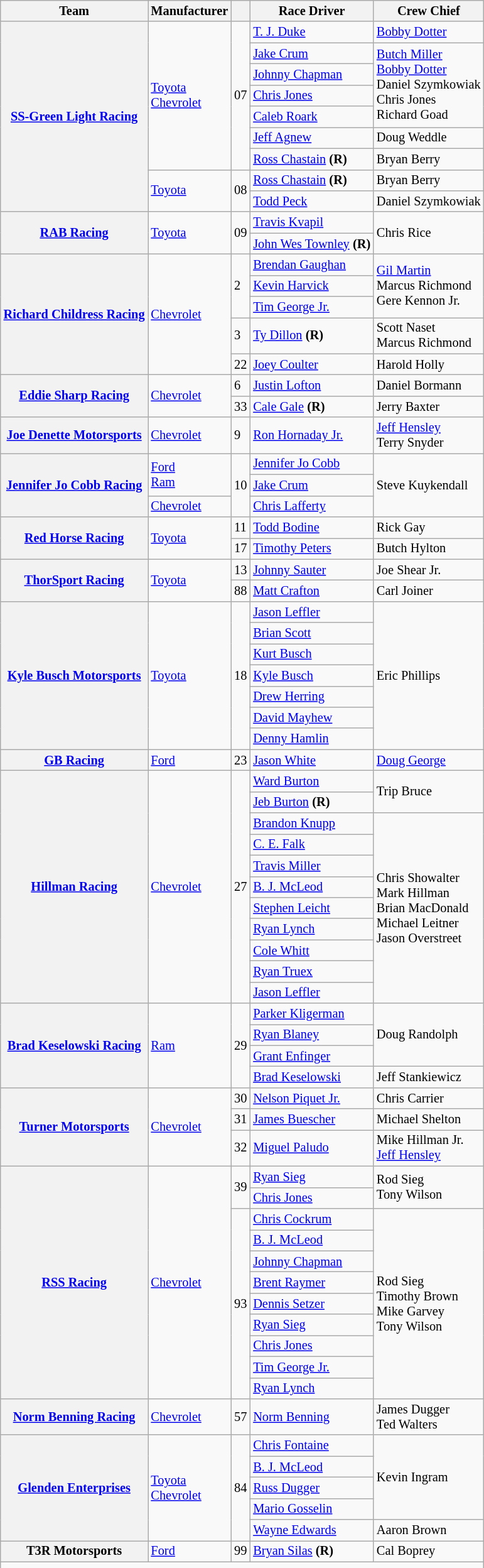<table class="wikitable" style="font-size: 85%;">
<tr>
<th>Team</th>
<th>Manufacturer</th>
<th></th>
<th>Race Driver</th>
<th>Crew Chief</th>
</tr>
<tr>
<th rowspan=9><a href='#'>SS-Green Light Racing</a></th>
<td rowspan=7><a href='#'>Toyota</a><br><a href='#'>Chevrolet</a></td>
<td rowspan=7>07</td>
<td><a href='#'>T. J. Duke</a><small></small></td>
<td><a href='#'>Bobby Dotter</a></td>
</tr>
<tr>
<td><a href='#'>Jake Crum</a><small></small></td>
<td rowspan=4><a href='#'>Butch Miller</a><br><a href='#'>Bobby Dotter</a><br>Daniel Szymkowiak<br>Chris Jones<br>Richard Goad</td>
</tr>
<tr>
<td><a href='#'>Johnny Chapman</a><small></small></td>
</tr>
<tr>
<td><a href='#'>Chris Jones</a><small></small></td>
</tr>
<tr>
<td><a href='#'>Caleb Roark</a><small></small></td>
</tr>
<tr>
<td><a href='#'>Jeff Agnew</a><small></small></td>
<td>Doug Weddle</td>
</tr>
<tr>
<td><a href='#'>Ross Chastain</a><small></small> <strong>(R)</strong></td>
<td>Bryan Berry</td>
</tr>
<tr>
<td rowspan=2><a href='#'>Toyota</a></td>
<td rowspan=2>08</td>
<td><a href='#'>Ross Chastain</a><small></small> <strong>(R)</strong></td>
<td>Bryan Berry</td>
</tr>
<tr>
<td><a href='#'>Todd Peck</a><small></small></td>
<td>Daniel Szymkowiak</td>
</tr>
<tr>
<th rowspan=2><a href='#'>RAB Racing</a></th>
<td rowspan=2><a href='#'>Toyota</a></td>
<td rowspan=2>09</td>
<td><a href='#'>Travis Kvapil</a><small></small></td>
<td rowspan=2>Chris Rice</td>
</tr>
<tr>
<td><a href='#'>John Wes Townley</a> <strong>(R)</strong><small></small></td>
</tr>
<tr>
<th rowspan=5><a href='#'>Richard Childress Racing</a></th>
<td rowspan=5><a href='#'>Chevrolet</a></td>
<td rowspan=3>2</td>
<td><a href='#'>Brendan Gaughan</a><small></small></td>
<td rowspan=3><a href='#'>Gil Martin</a><br>Marcus Richmond<br>Gere Kennon Jr.</td>
</tr>
<tr>
<td><a href='#'>Kevin Harvick</a><small></small></td>
</tr>
<tr>
<td><a href='#'>Tim George Jr.</a><small></small></td>
</tr>
<tr>
<td>3</td>
<td><a href='#'>Ty Dillon</a> <strong>(R)</strong></td>
<td>Scott Naset<br>Marcus Richmond</td>
</tr>
<tr>
<td>22</td>
<td><a href='#'>Joey Coulter</a></td>
<td>Harold Holly</td>
</tr>
<tr>
<th rowspan=2><a href='#'>Eddie Sharp Racing</a></th>
<td rowspan=2><a href='#'>Chevrolet</a></td>
<td>6</td>
<td><a href='#'>Justin Lofton</a></td>
<td>Daniel Bormann</td>
</tr>
<tr>
<td>33</td>
<td><a href='#'>Cale Gale</a> <strong>(R)</strong></td>
<td>Jerry Baxter</td>
</tr>
<tr>
<th><a href='#'>Joe Denette Motorsports</a></th>
<td><a href='#'>Chevrolet</a></td>
<td>9</td>
<td><a href='#'>Ron Hornaday Jr.</a></td>
<td><a href='#'>Jeff Hensley</a><br>Terry Snyder</td>
</tr>
<tr>
<th rowspan=3><a href='#'>Jennifer Jo Cobb Racing</a></th>
<td rowspan=2><a href='#'>Ford</a><br><a href='#'>Ram</a></td>
<td rowspan=3>10</td>
<td><a href='#'>Jennifer Jo Cobb</a><small></small></td>
<td rowspan=3>Steve Kuykendall</td>
</tr>
<tr>
<td><a href='#'>Jake Crum</a><small></small></td>
</tr>
<tr>
<td><a href='#'>Chevrolet</a></td>
<td><a href='#'>Chris Lafferty</a><small></small></td>
</tr>
<tr>
<th rowspan=2><a href='#'>Red Horse Racing</a></th>
<td rowspan=2><a href='#'>Toyota</a></td>
<td>11</td>
<td><a href='#'>Todd Bodine</a></td>
<td>Rick Gay</td>
</tr>
<tr>
<td>17</td>
<td><a href='#'>Timothy Peters</a></td>
<td>Butch Hylton</td>
</tr>
<tr>
<th rowspan=2><a href='#'>ThorSport Racing</a></th>
<td rowspan=2><a href='#'>Toyota</a></td>
<td>13</td>
<td><a href='#'>Johnny Sauter</a></td>
<td>Joe Shear Jr.</td>
</tr>
<tr>
<td>88</td>
<td><a href='#'>Matt Crafton</a></td>
<td>Carl Joiner</td>
</tr>
<tr>
<th rowspan=7><a href='#'>Kyle Busch Motorsports</a></th>
<td rowspan=7><a href='#'>Toyota</a></td>
<td rowspan=7>18</td>
<td><a href='#'>Jason Leffler</a><small></small></td>
<td rowspan=7>Eric Phillips</td>
</tr>
<tr>
<td><a href='#'>Brian Scott</a><small></small></td>
</tr>
<tr>
<td><a href='#'>Kurt Busch</a><small></small></td>
</tr>
<tr>
<td><a href='#'>Kyle Busch</a><small></small></td>
</tr>
<tr>
<td><a href='#'>Drew Herring</a><small></small></td>
</tr>
<tr>
<td><a href='#'>David Mayhew</a><small></small></td>
</tr>
<tr>
<td><a href='#'>Denny Hamlin</a><small></small></td>
</tr>
<tr>
<th><a href='#'>GB Racing</a></th>
<td><a href='#'>Ford</a></td>
<td>23</td>
<td><a href='#'>Jason White</a></td>
<td><a href='#'>Doug George</a></td>
</tr>
<tr>
<th rowspan=11><a href='#'>Hillman Racing</a></th>
<td rowspan=11><a href='#'>Chevrolet</a></td>
<td rowspan=11>27</td>
<td><a href='#'>Ward Burton</a><small></small></td>
<td rowspan=2>Trip Bruce</td>
</tr>
<tr>
<td><a href='#'>Jeb Burton</a> <strong>(R)</strong><small></small></td>
</tr>
<tr>
<td><a href='#'>Brandon Knupp</a><small></small></td>
<td rowspan=9>Chris Showalter<br>Mark Hillman<br>Brian MacDonald<br>Michael Leitner<br>Jason Overstreet</td>
</tr>
<tr>
<td><a href='#'>C. E. Falk</a><small></small></td>
</tr>
<tr>
<td><a href='#'>Travis Miller</a><small></small></td>
</tr>
<tr>
<td><a href='#'>B. J. McLeod</a><small></small></td>
</tr>
<tr>
<td><a href='#'>Stephen Leicht</a><small></small></td>
</tr>
<tr>
<td><a href='#'>Ryan Lynch</a><small></small></td>
</tr>
<tr>
<td><a href='#'>Cole Whitt</a><small></small></td>
</tr>
<tr>
<td><a href='#'>Ryan Truex</a><small></small></td>
</tr>
<tr>
<td><a href='#'>Jason Leffler</a><small></small></td>
</tr>
<tr>
<th rowspan=4><a href='#'>Brad Keselowski Racing</a></th>
<td rowspan=4><a href='#'>Ram</a></td>
<td rowspan=4>29</td>
<td><a href='#'>Parker Kligerman</a><small></small></td>
<td rowspan=3>Doug Randolph</td>
</tr>
<tr>
<td><a href='#'>Ryan Blaney</a><small></small></td>
</tr>
<tr>
<td><a href='#'>Grant Enfinger</a><small></small></td>
</tr>
<tr>
<td><a href='#'>Brad Keselowski</a><small></small></td>
<td>Jeff Stankiewicz</td>
</tr>
<tr>
<th rowspan=3><a href='#'>Turner Motorsports</a></th>
<td rowspan=3><a href='#'>Chevrolet</a></td>
<td>30</td>
<td><a href='#'>Nelson Piquet Jr.</a></td>
<td>Chris Carrier</td>
</tr>
<tr>
<td>31</td>
<td><a href='#'>James Buescher</a></td>
<td>Michael Shelton</td>
</tr>
<tr>
<td>32</td>
<td><a href='#'>Miguel Paludo</a></td>
<td>Mike Hillman Jr.<br><a href='#'>Jeff Hensley</a></td>
</tr>
<tr>
<th rowspan=11><a href='#'>RSS Racing</a></th>
<td rowspan=11><a href='#'>Chevrolet</a></td>
<td rowspan=2>39</td>
<td><a href='#'>Ryan Sieg</a><small></small></td>
<td rowspan=2>Rod Sieg<br>Tony Wilson</td>
</tr>
<tr>
<td><a href='#'>Chris Jones</a><small></small></td>
</tr>
<tr>
<td rowspan=9>93</td>
<td><a href='#'>Chris Cockrum</a><small></small></td>
<td rowspan=9>Rod Sieg<br>Timothy Brown<br>Mike Garvey<br>Tony Wilson</td>
</tr>
<tr>
<td><a href='#'>B. J. McLeod</a><small></small></td>
</tr>
<tr>
<td><a href='#'>Johnny Chapman</a><small></small></td>
</tr>
<tr>
<td><a href='#'>Brent Raymer</a><small></small></td>
</tr>
<tr>
<td><a href='#'>Dennis Setzer</a><small></small></td>
</tr>
<tr>
<td><a href='#'>Ryan Sieg</a><small></small></td>
</tr>
<tr>
<td><a href='#'>Chris Jones</a><small></small></td>
</tr>
<tr>
<td><a href='#'>Tim George Jr.</a><small></small></td>
</tr>
<tr>
<td><a href='#'>Ryan Lynch</a><small></small></td>
</tr>
<tr>
<th><a href='#'>Norm Benning Racing</a></th>
<td><a href='#'>Chevrolet</a></td>
<td>57</td>
<td><a href='#'>Norm Benning</a></td>
<td>James Dugger<br>Ted Walters</td>
</tr>
<tr>
<th rowspan=5><a href='#'>Glenden Enterprises</a></th>
<td rowspan=5><a href='#'>Toyota</a><br><a href='#'>Chevrolet</a></td>
<td rowspan=5>84</td>
<td><a href='#'>Chris Fontaine</a><small></small></td>
<td rowspan=4>Kevin Ingram</td>
</tr>
<tr>
<td><a href='#'>B. J. McLeod</a><small></small></td>
</tr>
<tr>
<td><a href='#'>Russ Dugger</a><small></small></td>
</tr>
<tr>
<td><a href='#'>Mario Gosselin</a><small></small></td>
</tr>
<tr>
<td><a href='#'>Wayne Edwards</a><small></small></td>
<td>Aaron Brown</td>
</tr>
<tr>
<th>T3R Motorsports</th>
<td><a href='#'>Ford</a></td>
<td>99</td>
<td><a href='#'>Bryan Silas</a> <strong>(R)</strong></td>
<td>Cal Boprey</td>
</tr>
<tr>
<td colspan="9"></td>
</tr>
<tr>
</tr>
</table>
